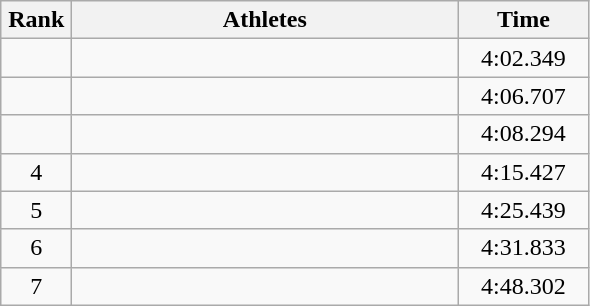<table class="wikitable" style="text-align:center;">
<tr>
<th width=40>Rank</th>
<th width=250>Athletes</th>
<th width=80>Time</th>
</tr>
<tr>
<td></td>
<td align=left></td>
<td>4:02.349</td>
</tr>
<tr>
<td></td>
<td align=left></td>
<td>4:06.707</td>
</tr>
<tr>
<td></td>
<td align=left></td>
<td>4:08.294</td>
</tr>
<tr>
<td>4</td>
<td align=left></td>
<td>4:15.427</td>
</tr>
<tr>
<td>5</td>
<td align=left></td>
<td>4:25.439</td>
</tr>
<tr>
<td>6</td>
<td align=left></td>
<td>4:31.833</td>
</tr>
<tr>
<td>7</td>
<td align=left></td>
<td>4:48.302</td>
</tr>
</table>
